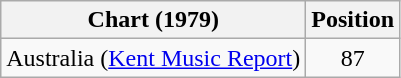<table class="wikitable sortable plainrowheaders">
<tr>
<th scope="col">Chart (1979)</th>
<th scope="col">Position</th>
</tr>
<tr>
<td>Australia (<a href='#'>Kent Music Report</a>)</td>
<td style="text-align:center;">87</td>
</tr>
</table>
